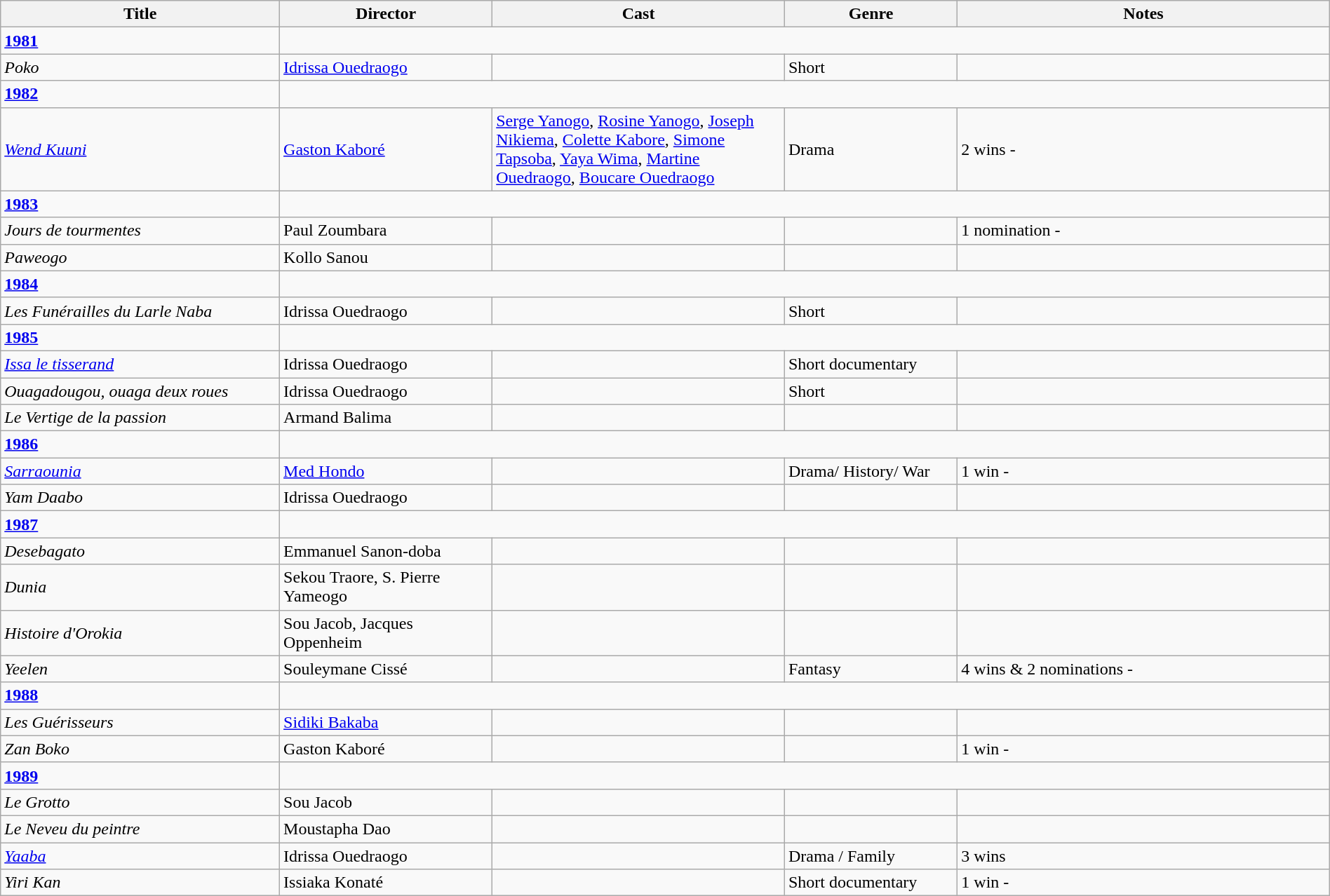<table class="wikitable" width= "100%">
<tr>
<th width=21%>Title</th>
<th width=16%>Director</th>
<th width=22%>Cast</th>
<th width=13%>Genre</th>
<th width=28%>Notes</th>
</tr>
<tr>
<td><strong><a href='#'>1981</a></strong></td>
</tr>
<tr>
<td><em>Poko</em></td>
<td><a href='#'>Idrissa Ouedraogo</a></td>
<td></td>
<td>Short</td>
<td></td>
</tr>
<tr>
<td><strong><a href='#'>1982</a></strong></td>
</tr>
<tr>
<td><em><a href='#'>Wend Kuuni</a></em></td>
<td><a href='#'>Gaston Kaboré</a></td>
<td><a href='#'>Serge Yanogo</a>, <a href='#'>Rosine Yanogo</a>, <a href='#'>Joseph Nikiema</a>, <a href='#'>Colette Kabore</a>, <a href='#'>Simone Tapsoba</a>, <a href='#'>Yaya Wima</a>, <a href='#'>Martine Ouedraogo</a>, <a href='#'>Boucare Ouedraogo</a></td>
<td>Drama</td>
<td>2 wins - </td>
</tr>
<tr>
<td><strong><a href='#'>1983</a></strong></td>
</tr>
<tr>
<td><em>Jours de tourmentes</em></td>
<td>Paul Zoumbara</td>
<td></td>
<td></td>
<td>1 nomination - </td>
</tr>
<tr>
<td><em>Paweogo</em></td>
<td>Kollo Sanou</td>
<td></td>
<td></td>
<td></td>
</tr>
<tr>
<td><strong><a href='#'>1984</a></strong></td>
</tr>
<tr>
<td><em>Les Funérailles du Larle Naba</em></td>
<td>Idrissa Ouedraogo</td>
<td></td>
<td>Short</td>
<td></td>
</tr>
<tr>
<td><strong><a href='#'>1985</a></strong></td>
</tr>
<tr>
<td><em><a href='#'>Issa le tisserand</a></em></td>
<td>Idrissa Ouedraogo</td>
<td></td>
<td>Short documentary</td>
<td></td>
</tr>
<tr>
<td><em>Ouagadougou, ouaga deux roues</em></td>
<td>Idrissa Ouedraogo</td>
<td></td>
<td>Short</td>
<td></td>
</tr>
<tr>
<td><em>Le Vertige de la passion</em></td>
<td>Armand Balima</td>
<td></td>
<td></td>
<td></td>
</tr>
<tr>
<td><strong><a href='#'>1986</a></strong></td>
</tr>
<tr>
<td><em><a href='#'>Sarraounia</a></em></td>
<td><a href='#'>Med Hondo</a></td>
<td></td>
<td>Drama/ History/ War</td>
<td>1 win - </td>
</tr>
<tr>
<td><em>Yam Daabo</em></td>
<td>Idrissa Ouedraogo</td>
<td></td>
<td></td>
<td></td>
</tr>
<tr>
<td><strong><a href='#'>1987</a></strong></td>
</tr>
<tr>
<td><em>Desebagato</em></td>
<td>Emmanuel Sanon-doba</td>
<td></td>
<td></td>
<td></td>
</tr>
<tr>
<td><em>Dunia</em></td>
<td>Sekou Traore, S. Pierre Yameogo</td>
<td></td>
<td></td>
<td></td>
</tr>
<tr>
<td><em>Histoire d'Orokia</em></td>
<td>Sou Jacob, Jacques Oppenheim</td>
<td></td>
<td></td>
<td></td>
</tr>
<tr>
<td><em>Yeelen</em></td>
<td>Souleymane Cissé</td>
<td></td>
<td>Fantasy</td>
<td>4 wins & 2 nominations - </td>
</tr>
<tr>
<td><strong><a href='#'>1988</a></strong></td>
</tr>
<tr>
<td><em>Les Guérisseurs</em></td>
<td><a href='#'>Sidiki Bakaba</a></td>
<td></td>
<td></td>
<td></td>
</tr>
<tr>
<td><em>Zan Boko</em></td>
<td>Gaston Kaboré</td>
<td></td>
<td></td>
<td>1 win - </td>
</tr>
<tr>
<td><strong><a href='#'>1989</a></strong></td>
</tr>
<tr>
<td><em>Le Grotto</em></td>
<td>Sou Jacob</td>
<td></td>
<td></td>
<td></td>
</tr>
<tr>
<td><em>Le Neveu du peintre</em></td>
<td>Moustapha Dao</td>
<td></td>
<td></td>
<td></td>
</tr>
<tr>
<td><em><a href='#'>Yaaba</a></em></td>
<td>Idrissa Ouedraogo</td>
<td></td>
<td>Drama / Family</td>
<td>3 wins</td>
</tr>
<tr>
<td><em>Yiri Kan</em></td>
<td>Issiaka Konaté</td>
<td></td>
<td>Short documentary</td>
<td>1 win - </td>
</tr>
</table>
